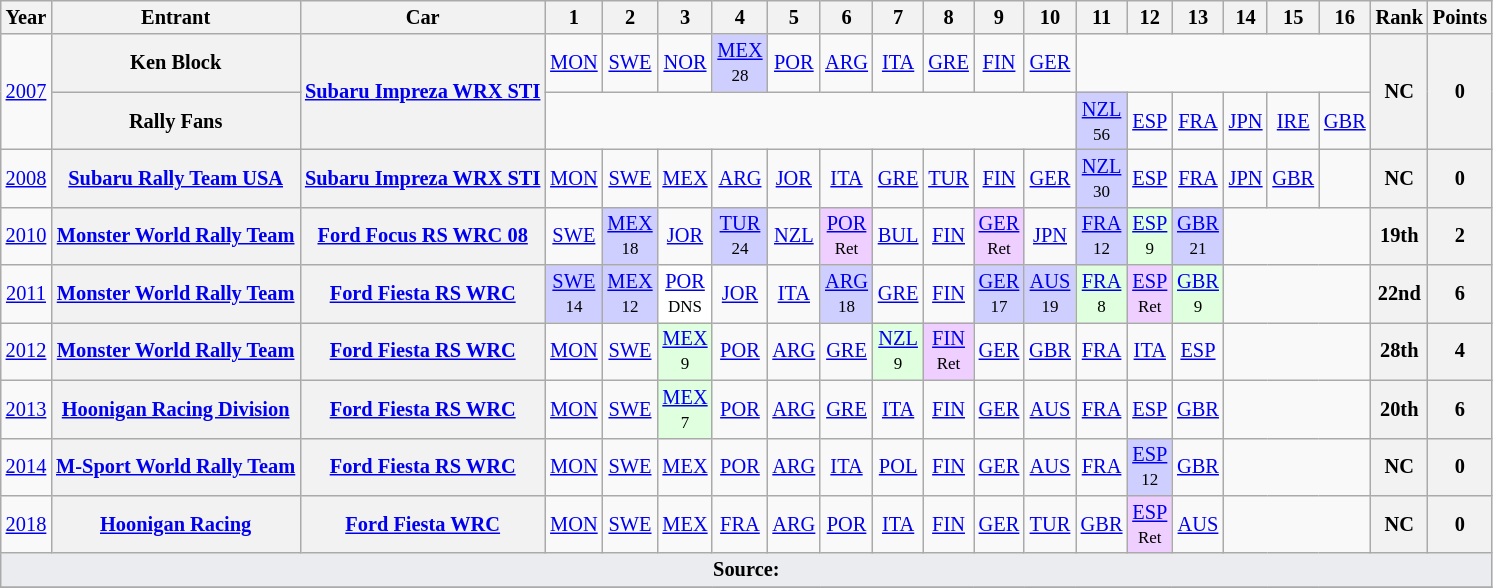<table class="wikitable" style="text-align:center; font-size:85%">
<tr>
<th>Year</th>
<th>Entrant</th>
<th>Car</th>
<th>1</th>
<th>2</th>
<th>3</th>
<th>4</th>
<th>5</th>
<th>6</th>
<th>7</th>
<th>8</th>
<th>9</th>
<th>10</th>
<th>11</th>
<th>12</th>
<th>13</th>
<th>14</th>
<th>15</th>
<th>16</th>
<th>Rank</th>
<th>Points</th>
</tr>
<tr>
<td rowspan=2><a href='#'>2007</a></td>
<th>Ken Block</th>
<th rowspan=2 nowrap><a href='#'>Subaru Impreza WRX STI</a></th>
<td><a href='#'>MON</a><br></td>
<td><a href='#'>SWE</a><br></td>
<td><a href='#'>NOR</a><br></td>
<td style="background:#cfcfff;"><a href='#'>MEX</a><br><small>28</small></td>
<td><a href='#'>POR</a><br></td>
<td><a href='#'>ARG</a><br></td>
<td><a href='#'>ITA</a><br></td>
<td><a href='#'>GRE</a><br></td>
<td><a href='#'>FIN</a><br></td>
<td><a href='#'>GER</a><br></td>
<td colspan=6></td>
<th rowspan=2>NC</th>
<th rowspan=2>0</th>
</tr>
<tr>
<th nowrap>Rally Fans</th>
<td colspan=10></td>
<td style="background:#cfcfff;"><a href='#'>NZL</a><br><small>56</small></td>
<td><a href='#'>ESP</a><br></td>
<td><a href='#'>FRA</a><br></td>
<td><a href='#'>JPN</a><br></td>
<td><a href='#'>IRE</a><br></td>
<td><a href='#'>GBR</a><br></td>
</tr>
<tr>
<td><a href='#'>2008</a></td>
<th nowrap><a href='#'>Subaru Rally Team USA</a></th>
<th nowrap><a href='#'>Subaru Impreza WRX STI</a></th>
<td><a href='#'>MON</a><br></td>
<td><a href='#'>SWE</a><br></td>
<td><a href='#'>MEX</a><br></td>
<td><a href='#'>ARG</a><br></td>
<td><a href='#'>JOR</a><br></td>
<td><a href='#'>ITA</a><br></td>
<td><a href='#'>GRE</a><br></td>
<td><a href='#'>TUR</a><br></td>
<td><a href='#'>FIN</a><br></td>
<td><a href='#'>GER</a><br></td>
<td style="background:#cfcfff;"><a href='#'>NZL</a><br><small>30</small></td>
<td><a href='#'>ESP</a><br></td>
<td><a href='#'>FRA</a><br></td>
<td><a href='#'>JPN</a><br></td>
<td><a href='#'>GBR</a><br></td>
<td></td>
<th>NC</th>
<th>0</th>
</tr>
<tr>
<td><a href='#'>2010</a></td>
<th nowrap><a href='#'>Monster World Rally Team</a></th>
<th nowrap><a href='#'>Ford Focus RS WRC 08</a></th>
<td><a href='#'>SWE</a></td>
<td style="background:#cfcfff;"><a href='#'>MEX</a><br><small>18</small></td>
<td><a href='#'>JOR</a></td>
<td style="background:#cfcfff;"><a href='#'>TUR</a><br><small>24</small></td>
<td><a href='#'>NZL</a></td>
<td style="background:#efcfff;"><a href='#'>POR</a><br><small>Ret</small></td>
<td><a href='#'>BUL</a></td>
<td><a href='#'>FIN</a></td>
<td style="background:#efcfff;"><a href='#'>GER</a><br><small>Ret</small></td>
<td><a href='#'>JPN</a></td>
<td style="background:#cfcfff;"><a href='#'>FRA</a><br><small>12</small></td>
<td style="background:#dfffdf;"><a href='#'>ESP</a><br><small>9</small></td>
<td style="background:#cfcfff;"><a href='#'>GBR</a><br><small>21</small></td>
<td colspan=3></td>
<th>19th</th>
<th>2</th>
</tr>
<tr>
<td><a href='#'>2011</a></td>
<th nowrap><a href='#'>Monster World Rally Team</a></th>
<th nowrap><a href='#'>Ford Fiesta RS WRC</a></th>
<td style="background:#CFCFFF;"><a href='#'>SWE</a><br><small>14</small></td>
<td style="background:#CFCFFF;"><a href='#'>MEX</a><br><small>12</small></td>
<td style="background:#FFFFFF;"><a href='#'>POR</a><br><small>DNS</small></td>
<td><a href='#'>JOR</a></td>
<td><a href='#'>ITA</a></td>
<td style="background:#CFCFFF;"><a href='#'>ARG</a><br><small>18</small></td>
<td><a href='#'>GRE</a></td>
<td><a href='#'>FIN</a></td>
<td style="background:#CFCFFF;"><a href='#'>GER</a><br><small>17</small></td>
<td style="background:#CFCFFF;"><a href='#'>AUS</a><br><small>19</small></td>
<td style="background:#DFFFDF;"><a href='#'>FRA</a><br><small>8</small></td>
<td style="background:#EFCFFF;"><a href='#'>ESP</a><br><small>Ret</small></td>
<td style="background:#DFFFDF;"><a href='#'>GBR</a><br><small>9</small></td>
<td colspan=3></td>
<th>22nd</th>
<th>6</th>
</tr>
<tr>
<td><a href='#'>2012</a></td>
<th nowrap><a href='#'>Monster World Rally Team</a></th>
<th nowrap><a href='#'>Ford Fiesta RS WRC</a></th>
<td><a href='#'>MON</a></td>
<td><a href='#'>SWE</a></td>
<td style="background:#DFFFDF;"><a href='#'>MEX</a><br><small>9</small></td>
<td><a href='#'>POR</a></td>
<td><a href='#'>ARG</a></td>
<td><a href='#'>GRE</a></td>
<td style="background:#DFFFDF;"><a href='#'>NZL</a><br><small>9</small></td>
<td style="background:#efcfff;"><a href='#'>FIN</a><br><small>Ret</small></td>
<td><a href='#'>GER</a></td>
<td><a href='#'>GBR</a></td>
<td><a href='#'>FRA</a></td>
<td><a href='#'>ITA</a></td>
<td><a href='#'>ESP</a></td>
<td colspan=3></td>
<th>28th</th>
<th>4</th>
</tr>
<tr>
<td><a href='#'>2013</a></td>
<th nowrap><a href='#'>Hoonigan Racing Division</a></th>
<th nowrap><a href='#'>Ford Fiesta RS WRC</a></th>
<td><a href='#'>MON</a></td>
<td><a href='#'>SWE</a></td>
<td style="background:#DFFFDF;"><a href='#'>MEX</a><br><small>7</small></td>
<td><a href='#'>POR</a></td>
<td><a href='#'>ARG</a></td>
<td><a href='#'>GRE</a></td>
<td><a href='#'>ITA</a></td>
<td><a href='#'>FIN</a></td>
<td><a href='#'>GER</a></td>
<td><a href='#'>AUS</a></td>
<td><a href='#'>FRA</a></td>
<td><a href='#'>ESP</a></td>
<td><a href='#'>GBR</a></td>
<td colspan=3></td>
<th>20th</th>
<th>6</th>
</tr>
<tr>
<td><a href='#'>2014</a></td>
<th nowrap><a href='#'>M-Sport World Rally Team</a></th>
<th nowrap><a href='#'>Ford Fiesta RS WRC</a></th>
<td><a href='#'>MON</a></td>
<td><a href='#'>SWE</a></td>
<td><a href='#'>MEX</a></td>
<td><a href='#'>POR</a></td>
<td><a href='#'>ARG</a></td>
<td><a href='#'>ITA</a></td>
<td><a href='#'>POL</a></td>
<td><a href='#'>FIN</a></td>
<td><a href='#'>GER</a></td>
<td><a href='#'>AUS</a></td>
<td><a href='#'>FRA</a></td>
<td style="background:#CFCFFF;"><a href='#'>ESP</a><br><small>12</small></td>
<td><a href='#'>GBR</a></td>
<td colspan=3></td>
<th>NC</th>
<th>0</th>
</tr>
<tr>
<td><a href='#'>2018</a></td>
<th nowrap><a href='#'>Hoonigan Racing</a></th>
<th nowrap><a href='#'>Ford Fiesta WRC</a></th>
<td><a href='#'>MON</a></td>
<td><a href='#'>SWE</a></td>
<td><a href='#'>MEX</a></td>
<td><a href='#'>FRA</a></td>
<td><a href='#'>ARG</a></td>
<td><a href='#'>POR</a></td>
<td><a href='#'>ITA</a></td>
<td><a href='#'>FIN</a></td>
<td><a href='#'>GER</a></td>
<td><a href='#'>TUR</a></td>
<td><a href='#'>GBR</a></td>
<td style="background:#EFCFFF;"><a href='#'>ESP</a><br><small>Ret</small></td>
<td><a href='#'>AUS</a></td>
<td colspan=3></td>
<th>NC</th>
<th>0</th>
</tr>
<tr>
<td colspan="21" style="background-color:#EAECF0;text-align:center"><strong>Source:</strong></td>
</tr>
<tr>
</tr>
</table>
